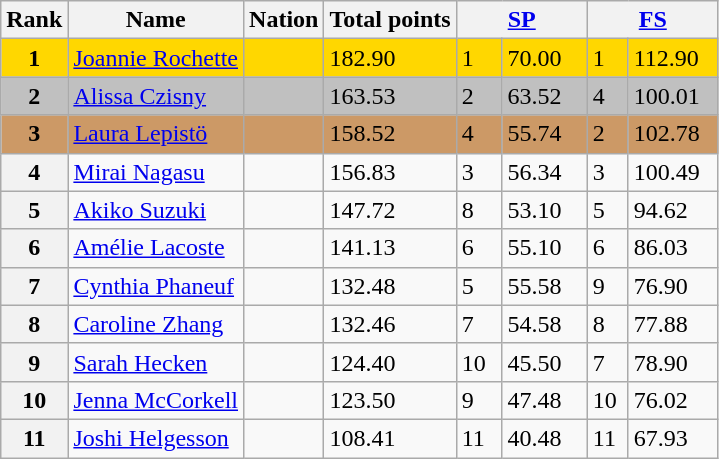<table class="wikitable sortable">
<tr>
<th>Rank</th>
<th>Name</th>
<th>Nation</th>
<th>Total points</th>
<th colspan="2" width="80px"><a href='#'>SP</a></th>
<th colspan="2" width="80px"><a href='#'>FS</a></th>
</tr>
<tr bgcolor="gold">
<td align="center"><strong>1</strong></td>
<td><a href='#'>Joannie Rochette</a></td>
<td></td>
<td>182.90</td>
<td>1</td>
<td>70.00</td>
<td>1</td>
<td>112.90</td>
</tr>
<tr bgcolor="silver">
<td align="center"><strong>2</strong></td>
<td><a href='#'>Alissa Czisny</a></td>
<td></td>
<td>163.53</td>
<td>2</td>
<td>63.52</td>
<td>4</td>
<td>100.01</td>
</tr>
<tr bgcolor="cc9966">
<td align="center"><strong>3</strong></td>
<td><a href='#'>Laura Lepistö</a></td>
<td></td>
<td>158.52</td>
<td>4</td>
<td>55.74</td>
<td>2</td>
<td>102.78</td>
</tr>
<tr>
<th>4</th>
<td><a href='#'>Mirai Nagasu</a></td>
<td></td>
<td>156.83</td>
<td>3</td>
<td>56.34</td>
<td>3</td>
<td>100.49</td>
</tr>
<tr>
<th>5</th>
<td><a href='#'>Akiko Suzuki</a></td>
<td></td>
<td>147.72</td>
<td>8</td>
<td>53.10</td>
<td>5</td>
<td>94.62</td>
</tr>
<tr>
<th>6</th>
<td><a href='#'>Amélie Lacoste</a></td>
<td></td>
<td>141.13</td>
<td>6</td>
<td>55.10</td>
<td>6</td>
<td>86.03</td>
</tr>
<tr>
<th>7</th>
<td><a href='#'>Cynthia Phaneuf</a></td>
<td></td>
<td>132.48</td>
<td>5</td>
<td>55.58</td>
<td>9</td>
<td>76.90</td>
</tr>
<tr>
<th>8</th>
<td><a href='#'>Caroline Zhang</a></td>
<td></td>
<td>132.46</td>
<td>7</td>
<td>54.58</td>
<td>8</td>
<td>77.88</td>
</tr>
<tr>
<th>9</th>
<td><a href='#'>Sarah Hecken</a></td>
<td></td>
<td>124.40</td>
<td>10</td>
<td>45.50</td>
<td>7</td>
<td>78.90</td>
</tr>
<tr>
<th>10</th>
<td><a href='#'>Jenna McCorkell</a></td>
<td></td>
<td>123.50</td>
<td>9</td>
<td>47.48</td>
<td>10</td>
<td>76.02</td>
</tr>
<tr>
<th>11</th>
<td><a href='#'>Joshi Helgesson</a></td>
<td></td>
<td>108.41</td>
<td>11</td>
<td>40.48</td>
<td>11</td>
<td>67.93</td>
</tr>
</table>
